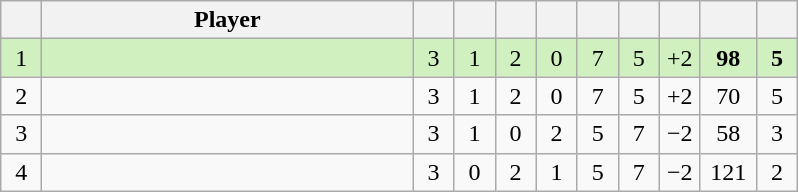<table class="wikitable" style="text-align:center; margin: 1em auto 1em auto, align:left">
<tr>
<th width=20></th>
<th width=240>Player</th>
<th width=20></th>
<th width=20></th>
<th width=20></th>
<th width=20></th>
<th width=20></th>
<th width=20></th>
<th width=20></th>
<th width=30></th>
<th width=20></th>
</tr>
<tr style="background:#D0F0C0;">
<td>1</td>
<td align=left></td>
<td>3</td>
<td>1</td>
<td>2</td>
<td>0</td>
<td>7</td>
<td>5</td>
<td>+2</td>
<td><strong>98</strong></td>
<td><strong>5</strong></td>
</tr>
<tr style=>
<td>2</td>
<td align=left></td>
<td>3</td>
<td>1</td>
<td>2</td>
<td>0</td>
<td>7</td>
<td>5</td>
<td>+2</td>
<td>70</td>
<td>5</td>
</tr>
<tr style=>
<td>3</td>
<td align=left></td>
<td>3</td>
<td>1</td>
<td>0</td>
<td>2</td>
<td>5</td>
<td>7</td>
<td>−2</td>
<td>58</td>
<td>3</td>
</tr>
<tr style=>
<td>4</td>
<td align=left></td>
<td>3</td>
<td>0</td>
<td>2</td>
<td>1</td>
<td>5</td>
<td>7</td>
<td>−2</td>
<td>121</td>
<td>2</td>
</tr>
</table>
